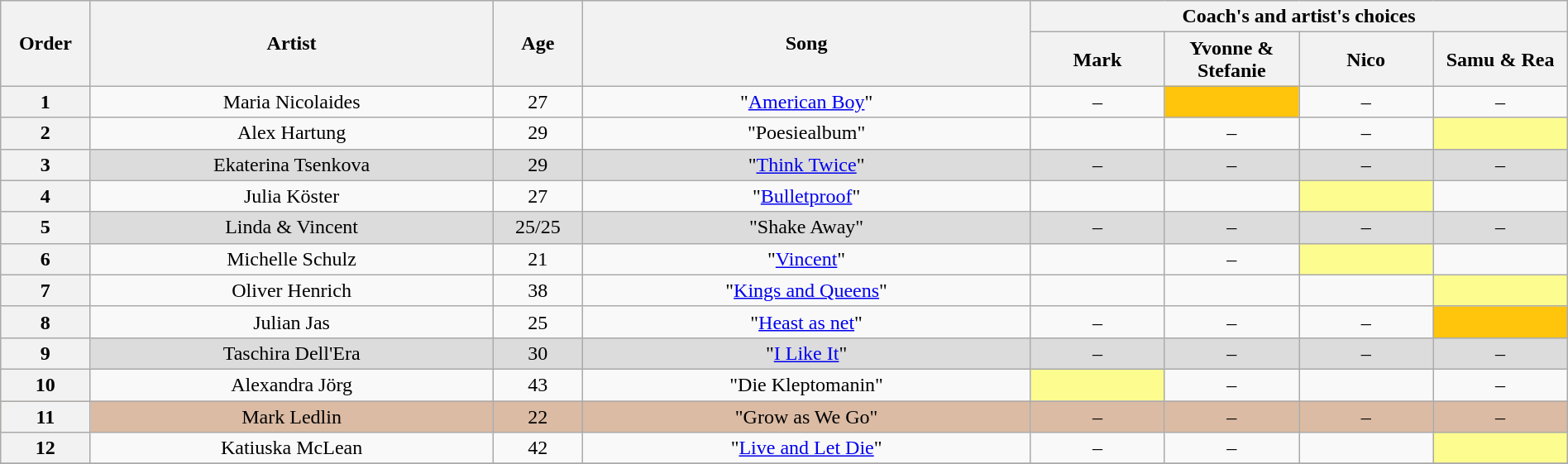<table class="wikitable" style="text-align:center; width:100%;">
<tr>
<th scope="col" rowspan="2" style="width:04%;">Order</th>
<th scope="col" rowspan="2" style="width:18%;">Artist</th>
<th scope="col" rowspan="2" style="width:04%;">Age</th>
<th scope="col" rowspan="2" style="width:20%;">Song</th>
<th scope="col" colspan="4" style="width:24%;">Coach's and artist's choices</th>
</tr>
<tr>
<th style="width:06%;">Mark</th>
<th style="width:06%;">Yvonne & Stefanie</th>
<th style="width:06%;">Nico</th>
<th style="width:06%;">Samu & Rea</th>
</tr>
<tr>
<th>1</th>
<td>Maria Nicolaides</td>
<td>27</td>
<td>"<a href='#'>American Boy</a>"</td>
<td>–</td>
<td style="background: #ffc40c;"><strong></strong></td>
<td>–</td>
<td>–</td>
</tr>
<tr>
<th>2</th>
<td>Alex Hartung </td>
<td>29</td>
<td>"Poesiealbum"</td>
<td><strong></strong></td>
<td>–</td>
<td>–</td>
<td style="background: #fdfc8f;"><strong></strong></td>
</tr>
<tr style="background: #dcdcdc;" |>
<th>3</th>
<td>Ekaterina Tsenkova</td>
<td>29</td>
<td>"<a href='#'>Think Twice</a>"</td>
<td>–</td>
<td>–</td>
<td>–</td>
<td>–</td>
</tr>
<tr>
<th>4</th>
<td>Julia Köster</td>
<td>27</td>
<td>"<a href='#'>Bulletproof</a>"</td>
<td><strong></strong></td>
<td><strong></strong></td>
<td style="background: #fdfc8f;"><strong></strong></td>
<td><strong></strong></td>
</tr>
<tr style="background: #dcdcdc;" |>
<th>5</th>
<td>Linda & Vincent</td>
<td>25/25</td>
<td>"Shake Away"</td>
<td>–</td>
<td>–</td>
<td>–</td>
<td>–</td>
</tr>
<tr>
<th>6</th>
<td>Michelle Schulz</td>
<td>21</td>
<td>"<a href='#'>Vincent</a>"</td>
<td><strong></strong></td>
<td>–</td>
<td style="background: #fdfc8f;"><strong></strong></td>
<td><strong></strong></td>
</tr>
<tr>
<th>7</th>
<td>Oliver Henrich</td>
<td>38</td>
<td>"<a href='#'>Kings and Queens</a>"</td>
<td><strong></strong></td>
<td><strong></strong></td>
<td><strong></strong></td>
<td style="background: #fdfc8f;"><strong></strong></td>
</tr>
<tr>
<th>8</th>
<td>Julian Jas</td>
<td>25</td>
<td>"<a href='#'>Heast as net</a>"</td>
<td>–</td>
<td>–</td>
<td>–</td>
<td style="background: #ffc40c;"><strong></strong></td>
</tr>
<tr style="background: #dcdcdc;" |>
<th>9</th>
<td>Taschira Dell'Era</td>
<td>30</td>
<td>"<a href='#'>I Like It</a>"</td>
<td>–</td>
<td>–</td>
<td>–</td>
<td>–</td>
</tr>
<tr>
<th>10</th>
<td>Alexandra Jörg</td>
<td>43</td>
<td>"Die Kleptomanin"</td>
<td style="background: #fdfc8f;"><strong></strong></td>
<td>–</td>
<td><strong></strong></td>
<td>–</td>
</tr>
<tr style="background: #dbbba4;" |>
<th>11</th>
<td>Mark Ledlin</td>
<td>22</td>
<td>"Grow as We Go"</td>
<td>–</td>
<td>–</td>
<td>–</td>
<td>–</td>
</tr>
<tr>
<th>12</th>
<td>Katiuska McLean</td>
<td>42</td>
<td>"<a href='#'>Live and Let Die</a>"</td>
<td>–</td>
<td>–</td>
<td><strong></strong></td>
<td style="background: #fdfc8f;"><strong></strong></td>
</tr>
<tr>
</tr>
</table>
